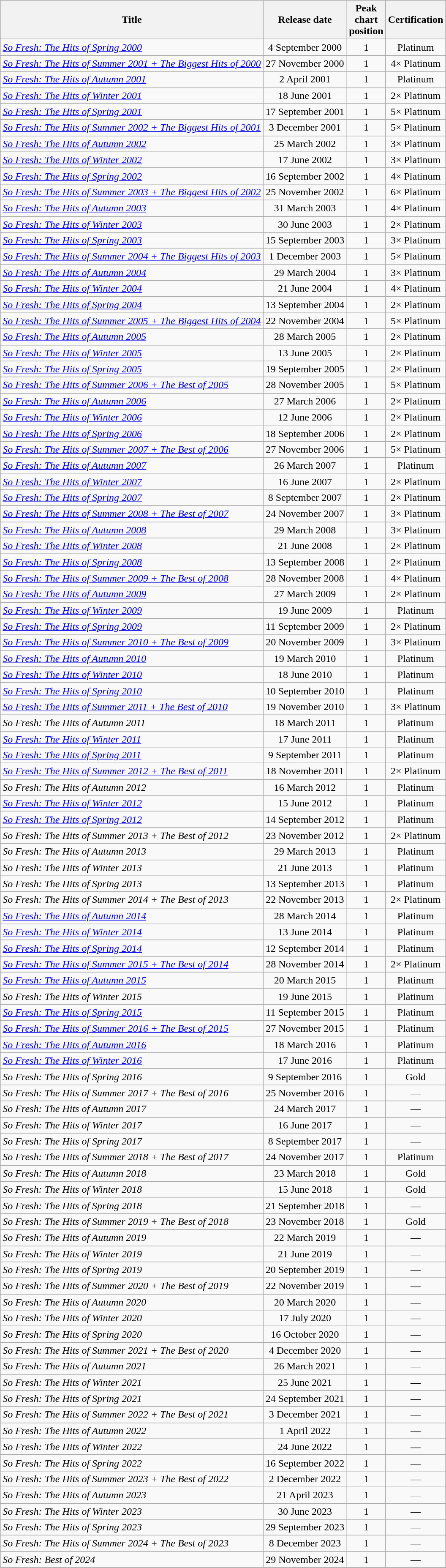<table class="wikitable plainrowheaders" style="text-align:center;">
<tr>
<th scope="col">Title</th>
<th scope="col">Release date</th>
<th scope="col">Peak<br>chart<br>position</th>
<th scope="col">Certification</th>
</tr>
<tr>
<td align="left"><em><a href='#'>So Fresh: The Hits of Spring 2000</a></em></td>
<td>4 September 2000</td>
<td>1</td>
<td>Platinum</td>
</tr>
<tr>
<td align="left"><em><a href='#'>So Fresh: The Hits of Summer 2001 + The Biggest Hits of 2000</a></em></td>
<td>27 November 2000</td>
<td>1</td>
<td>4× Platinum</td>
</tr>
<tr>
<td align="left"><em><a href='#'>So Fresh: The Hits of Autumn 2001</a></em></td>
<td>2 April 2001</td>
<td>1</td>
<td>Platinum</td>
</tr>
<tr>
<td align="left"><em><a href='#'>So Fresh: The Hits of Winter 2001</a></em></td>
<td>18 June 2001</td>
<td>1</td>
<td>2× Platinum</td>
</tr>
<tr>
<td align="left"><em><a href='#'>So Fresh: The Hits of Spring 2001</a></em></td>
<td>17 September 2001</td>
<td>1</td>
<td>5× Platinum</td>
</tr>
<tr>
<td align="left"><em><a href='#'>So Fresh: The Hits of Summer 2002 + The Biggest Hits of 2001</a></em></td>
<td>3 December 2001</td>
<td>1</td>
<td>5× Platinum</td>
</tr>
<tr>
<td align="left"><em><a href='#'>So Fresh: The Hits of Autumn 2002</a></em></td>
<td>25 March 2002</td>
<td>1</td>
<td>3× Platinum</td>
</tr>
<tr>
<td align="left"><em><a href='#'>So Fresh: The Hits of Winter 2002</a></em></td>
<td>17 June 2002</td>
<td>1</td>
<td>3× Platinum</td>
</tr>
<tr>
<td align="left"><em><a href='#'>So Fresh: The Hits of Spring 2002</a></em></td>
<td>16 September 2002</td>
<td>1</td>
<td>4× Platinum</td>
</tr>
<tr>
<td align="left"><em><a href='#'>So Fresh: The Hits of Summer 2003 + The Biggest Hits of 2002</a></em></td>
<td>25 November 2002</td>
<td>1</td>
<td>6× Platinum</td>
</tr>
<tr>
<td align="left"><em><a href='#'>So Fresh: The Hits of Autumn 2003</a></em></td>
<td>31 March 2003</td>
<td>1</td>
<td>4× Platinum</td>
</tr>
<tr>
<td align="left"><em><a href='#'>So Fresh: The Hits of Winter 2003</a></em></td>
<td>30 June 2003</td>
<td>1</td>
<td>2× Platinum</td>
</tr>
<tr>
<td align="left"><em><a href='#'>So Fresh: The Hits of Spring 2003</a></em></td>
<td>15 September 2003</td>
<td>1</td>
<td>3× Platinum</td>
</tr>
<tr>
<td align="left"><em><a href='#'>So Fresh: The Hits of Summer 2004 + The Biggest Hits of 2003</a></em></td>
<td>1 December 2003</td>
<td>1</td>
<td>5× Platinum</td>
</tr>
<tr>
<td align="left"><em><a href='#'>So Fresh: The Hits of Autumn 2004</a></em></td>
<td>29 March 2004</td>
<td>1</td>
<td>3× Platinum</td>
</tr>
<tr>
<td align="left"><em><a href='#'>So Fresh: The Hits of Winter 2004</a></em></td>
<td>21 June 2004</td>
<td>1</td>
<td>4× Platinum</td>
</tr>
<tr>
<td align="left"><em><a href='#'>So Fresh: The Hits of Spring 2004</a></em></td>
<td>13 September 2004</td>
<td>1</td>
<td>2× Platinum</td>
</tr>
<tr>
<td align="left"><em><a href='#'>So Fresh: The Hits of Summer 2005 + The Biggest Hits of 2004</a></em></td>
<td>22 November 2004</td>
<td>1</td>
<td>5× Platinum</td>
</tr>
<tr>
<td align="left"><em><a href='#'>So Fresh: The Hits of Autumn 2005</a></em></td>
<td>28 March 2005</td>
<td>1</td>
<td>2× Platinum</td>
</tr>
<tr>
<td align="left"><em><a href='#'>So Fresh: The Hits of Winter 2005</a></em></td>
<td>13 June 2005</td>
<td>1</td>
<td>2× Platinum</td>
</tr>
<tr>
<td align="left"><em><a href='#'>So Fresh: The Hits of Spring 2005</a></em></td>
<td>19 September 2005</td>
<td>1</td>
<td>2× Platinum</td>
</tr>
<tr>
<td align="left"><em><a href='#'>So Fresh: The Hits of Summer 2006 + The Best of 2005</a></em></td>
<td>28 November 2005</td>
<td>1</td>
<td>5× Platinum</td>
</tr>
<tr>
<td align="left"><em><a href='#'>So Fresh: The Hits of Autumn 2006</a></em></td>
<td>27 March 2006</td>
<td>1</td>
<td>2× Platinum</td>
</tr>
<tr>
<td align="left"><em><a href='#'>So Fresh: The Hits of Winter 2006</a></em></td>
<td>12 June 2006</td>
<td>1</td>
<td>2× Platinum</td>
</tr>
<tr>
<td align="left"><em><a href='#'>So Fresh: The Hits of Spring 2006</a></em></td>
<td>18 September 2006</td>
<td>1</td>
<td>2× Platinum</td>
</tr>
<tr>
<td align="left"><em><a href='#'>So Fresh: The Hits of Summer 2007 + The Best of 2006</a></em></td>
<td>27 November 2006</td>
<td>1</td>
<td>5× Platinum</td>
</tr>
<tr>
<td align="left"><em><a href='#'>So Fresh: The Hits of Autumn 2007</a></em></td>
<td>26 March 2007</td>
<td>1</td>
<td>Platinum</td>
</tr>
<tr>
<td align="left"><em><a href='#'>So Fresh: The Hits of Winter 2007</a></em></td>
<td>16 June 2007</td>
<td>1</td>
<td>2× Platinum</td>
</tr>
<tr>
<td align="left"><em><a href='#'>So Fresh: The Hits of Spring 2007</a></em></td>
<td>8 September 2007</td>
<td>1</td>
<td>2× Platinum</td>
</tr>
<tr>
<td align="left"><em><a href='#'>So Fresh: The Hits of Summer 2008 + The Best of 2007</a></em></td>
<td>24 November 2007</td>
<td>1</td>
<td>3× Platinum</td>
</tr>
<tr>
<td align="left"><em><a href='#'>So Fresh: The Hits of Autumn 2008</a></em></td>
<td>29 March 2008</td>
<td>1</td>
<td>3× Platinum</td>
</tr>
<tr>
<td align="left"><em><a href='#'>So Fresh: The Hits of Winter 2008</a></em></td>
<td>21 June 2008</td>
<td>1</td>
<td>2× Platinum</td>
</tr>
<tr>
<td align="left"><em><a href='#'>So Fresh: The Hits of Spring 2008</a></em></td>
<td>13 September 2008</td>
<td>1</td>
<td>2× Platinum</td>
</tr>
<tr>
<td align="left"><em><a href='#'>So Fresh: The Hits of Summer 2009 + The Best of 2008</a></em></td>
<td>28 November 2008</td>
<td>1</td>
<td>4× Platinum</td>
</tr>
<tr>
<td align="left"><em><a href='#'>So Fresh: The Hits of Autumn 2009</a></em></td>
<td>27 March 2009</td>
<td>1</td>
<td>2× Platinum</td>
</tr>
<tr>
<td align="left"><em><a href='#'>So Fresh: The Hits of Winter 2009</a></em></td>
<td>19 June 2009</td>
<td>1</td>
<td>Platinum</td>
</tr>
<tr>
<td align="left"><em><a href='#'>So Fresh: The Hits of Spring 2009</a></em></td>
<td>11 September 2009</td>
<td>1</td>
<td>2× Platinum</td>
</tr>
<tr>
<td align="left"><em><a href='#'>So Fresh: The Hits of Summer 2010 + The Best of 2009</a></em></td>
<td>20 November 2009</td>
<td>1</td>
<td>3× Platinum</td>
</tr>
<tr>
<td align="left"><em><a href='#'>So Fresh: The Hits of Autumn 2010</a></em></td>
<td>19 March 2010</td>
<td>1</td>
<td>Platinum</td>
</tr>
<tr>
<td align="left"><em><a href='#'>So Fresh: The Hits of Winter 2010</a></em></td>
<td>18 June 2010</td>
<td>1</td>
<td>Platinum</td>
</tr>
<tr>
<td align="left"><em><a href='#'>So Fresh: The Hits of Spring 2010</a></em></td>
<td>10 September 2010</td>
<td>1</td>
<td>Platinum</td>
</tr>
<tr>
<td align="left"><em><a href='#'>So Fresh: The Hits of Summer 2011 + The Best of 2010</a></em></td>
<td>19 November 2010</td>
<td>1</td>
<td>3× Platinum</td>
</tr>
<tr>
<td align="left"><em>So Fresh: The Hits of Autumn 2011</em></td>
<td>18 March 2011</td>
<td>1</td>
<td>Platinum</td>
</tr>
<tr>
<td align="left"><em><a href='#'>So Fresh: The Hits of Winter 2011</a></em></td>
<td>17 June 2011</td>
<td>1</td>
<td>Platinum</td>
</tr>
<tr>
<td align="left"><em><a href='#'>So Fresh: The Hits of Spring 2011</a></em></td>
<td>9 September 2011</td>
<td>1</td>
<td>Platinum</td>
</tr>
<tr>
<td align="left"><em><a href='#'>So Fresh: The Hits of Summer 2012 + The Best of 2011</a></em></td>
<td>18 November 2011</td>
<td>1</td>
<td>2× Platinum</td>
</tr>
<tr>
<td align="left"><em>So Fresh: The Hits of Autumn 2012</em></td>
<td>16 March 2012</td>
<td>1</td>
<td>Platinum</td>
</tr>
<tr>
<td align="left"><em><a href='#'>So Fresh: The Hits of Winter 2012</a></em></td>
<td>15 June 2012</td>
<td>1</td>
<td>Platinum</td>
</tr>
<tr>
<td align="left"><em><a href='#'>So Fresh: The Hits of Spring 2012</a></em></td>
<td>14 September 2012</td>
<td>1</td>
<td>Platinum</td>
</tr>
<tr>
<td align="left"><em>So Fresh: The Hits of Summer 2013 + The Best of 2012</em></td>
<td>23 November 2012</td>
<td>1</td>
<td>2× Platinum</td>
</tr>
<tr>
<td align="left"><em>So Fresh: The Hits of Autumn 2013</em></td>
<td>29 March 2013</td>
<td>1</td>
<td>Platinum</td>
</tr>
<tr>
<td align="left"><em>So Fresh: The Hits of Winter 2013</em></td>
<td>21 June 2013</td>
<td>1</td>
<td>Platinum</td>
</tr>
<tr>
<td align="left"><em>So Fresh: The Hits of Spring 2013</em></td>
<td>13 September 2013</td>
<td>1</td>
<td>Platinum</td>
</tr>
<tr>
<td align="left"><em>So Fresh: The Hits of Summer 2014 + The Best of 2013</em></td>
<td>22 November 2013</td>
<td>1</td>
<td>2× Platinum</td>
</tr>
<tr>
<td align="left"><em><a href='#'>So Fresh: The Hits of Autumn 2014</a></em></td>
<td>28 March 2014</td>
<td>1</td>
<td>Platinum</td>
</tr>
<tr>
<td align="left"><em><a href='#'>So Fresh: The Hits of Winter 2014</a></em></td>
<td>13 June 2014</td>
<td>1</td>
<td>Platinum</td>
</tr>
<tr>
<td align="left"><em><a href='#'>So Fresh: The Hits of Spring 2014</a></em></td>
<td>12 September 2014</td>
<td>1</td>
<td>Platinum</td>
</tr>
<tr>
<td align="left"><em><a href='#'>So Fresh: The Hits of Summer 2015 + The Best of 2014</a></em></td>
<td>28 November 2014</td>
<td>1</td>
<td>2× Platinum</td>
</tr>
<tr>
<td align="left"><em><a href='#'>So Fresh: The Hits of Autumn 2015</a></em></td>
<td>20 March 2015</td>
<td>1</td>
<td>Platinum</td>
</tr>
<tr>
<td align="left"><em>So Fresh: The Hits of Winter 2015</em></td>
<td>19 June 2015</td>
<td>1</td>
<td>Platinum</td>
</tr>
<tr>
<td align="left"><em><a href='#'>So Fresh: The Hits of Spring 2015</a></em></td>
<td>11 September 2015</td>
<td>1</td>
<td>Platinum</td>
</tr>
<tr>
<td align="left"><em><a href='#'>So Fresh: The Hits of Summer 2016 + The Best of 2015</a></em></td>
<td>27 November 2015</td>
<td>1</td>
<td>Platinum</td>
</tr>
<tr>
<td align="left"><em><a href='#'>So Fresh: The Hits of Autumn 2016</a></em></td>
<td>18 March 2016</td>
<td>1</td>
<td>Platinum</td>
</tr>
<tr>
<td align="left"><em><a href='#'>So Fresh: The Hits of Winter 2016</a></em></td>
<td>17 June 2016</td>
<td>1</td>
<td>Platinum</td>
</tr>
<tr>
<td align="left"><em>So Fresh: The Hits of Spring 2016</em></td>
<td>9 September 2016</td>
<td>1</td>
<td>Gold</td>
</tr>
<tr>
<td align="left"><em>So Fresh: The Hits of Summer 2017 + The Best of 2016</em></td>
<td>25 November 2016</td>
<td>1</td>
<td>—</td>
</tr>
<tr>
<td align="left"><em>So Fresh: The Hits of Autumn 2017</em></td>
<td>24 March 2017</td>
<td>1</td>
<td>—</td>
</tr>
<tr>
<td align="left"><em>So Fresh: The Hits of Winter 2017</em></td>
<td>16 June 2017</td>
<td>1</td>
<td>—</td>
</tr>
<tr>
<td align="left"><em>So Fresh: The Hits of Spring 2017</em></td>
<td>8 September 2017</td>
<td>1</td>
<td>—</td>
</tr>
<tr>
<td align="left"><em>So Fresh: The Hits of Summer 2018 + The Best of 2017</em></td>
<td>24 November 2017</td>
<td>1</td>
<td>Platinum</td>
</tr>
<tr>
<td align="left"><em>So Fresh: The Hits of Autumn 2018</em></td>
<td>23 March 2018</td>
<td>1</td>
<td>Gold</td>
</tr>
<tr>
<td align="left"><em>So Fresh: The Hits of Winter 2018</em></td>
<td>15 June 2018</td>
<td>1</td>
<td>Gold</td>
</tr>
<tr>
<td align="left"><em>So Fresh: The Hits of Spring 2018</em></td>
<td>21 September 2018</td>
<td>1</td>
<td>—</td>
</tr>
<tr>
<td align="left"><em>So Fresh: The Hits of Summer 2019 + The Best of 2018</em></td>
<td>23 November 2018</td>
<td>1</td>
<td>Gold</td>
</tr>
<tr>
<td align="left"><em>So Fresh: The Hits of Autumn 2019</em></td>
<td>22 March 2019</td>
<td>1</td>
<td>—</td>
</tr>
<tr>
<td align="left"><em>So Fresh: The Hits of Winter 2019</em></td>
<td>21 June 2019</td>
<td>1</td>
<td>—</td>
</tr>
<tr>
<td align="left"><em>So Fresh: The Hits of Spring 2019</em></td>
<td>20 September 2019</td>
<td>1</td>
<td>—</td>
</tr>
<tr>
<td align="left"><em>So Fresh: The Hits of Summer 2020 + The Best of 2019</em></td>
<td>22 November 2019</td>
<td>1</td>
<td>—</td>
</tr>
<tr>
<td align="left"><em>So Fresh: The Hits of Autumn 2020</em></td>
<td>20 March 2020</td>
<td>1</td>
<td>—</td>
</tr>
<tr>
<td align="left"><em>So Fresh: The Hits of Winter 2020</em></td>
<td>17 July 2020</td>
<td>1</td>
<td>—</td>
</tr>
<tr>
<td align="left"><em>So Fresh: The Hits of Spring 2020</em></td>
<td>16 October 2020</td>
<td>1</td>
<td>—</td>
</tr>
<tr>
<td align="left"><em>So Fresh: The Hits of Summer 2021 + The Best of 2020</em></td>
<td>4 December 2020</td>
<td>1</td>
<td>—</td>
</tr>
<tr>
<td align="left"><em>So Fresh: The Hits of Autumn 2021</em></td>
<td>26 March 2021</td>
<td>1</td>
<td>—</td>
</tr>
<tr>
<td align="left"><em>So Fresh: The Hits of Winter 2021</em></td>
<td>25 June 2021</td>
<td>1</td>
<td>—</td>
</tr>
<tr>
<td align="left"><em>So Fresh: The Hits of Spring 2021</em></td>
<td>24 September 2021</td>
<td>1</td>
<td>—</td>
</tr>
<tr>
<td align="left"><em>So Fresh: The Hits of Summer 2022 + The Best of 2021</em></td>
<td>3 December 2021</td>
<td>1</td>
<td>—</td>
</tr>
<tr>
<td align="left"><em>So Fresh: The Hits of Autumn 2022</em></td>
<td>1 April 2022</td>
<td>1</td>
<td>—</td>
</tr>
<tr>
<td align="left"><em>So Fresh: The Hits of Winter 2022</em></td>
<td>24 June 2022</td>
<td>1</td>
<td>—</td>
</tr>
<tr>
<td align="left"><em>So Fresh: The Hits of Spring 2022</em></td>
<td>16 September 2022</td>
<td>1</td>
<td>—</td>
</tr>
<tr>
<td align="left"><em>So Fresh: The Hits of Summer 2023 + The Best of 2022</em></td>
<td>2 December 2022</td>
<td>1</td>
<td>—</td>
</tr>
<tr>
<td align="left"><em>So Fresh: The Hits of Autumn 2023</em></td>
<td>21 April 2023</td>
<td>1</td>
<td>—</td>
</tr>
<tr>
<td align="left"><em>So Fresh: The Hits of Winter 2023</em></td>
<td>30 June 2023</td>
<td>1</td>
<td>—</td>
</tr>
<tr>
<td align="left"><em>So Fresh: The Hits of Spring 2023</em></td>
<td>29 September 2023</td>
<td>1</td>
<td>—</td>
</tr>
<tr>
<td align="left"><em>So Fresh: The Hits of Summer 2024 + The Best of 2023</em></td>
<td>8 December 2023</td>
<td>1</td>
<td>—</td>
</tr>
<tr>
<td align="left"><em>So Fresh: Best of 2024</em></td>
<td>29 November 2024</td>
<td>1</td>
<td>—</td>
</tr>
</table>
